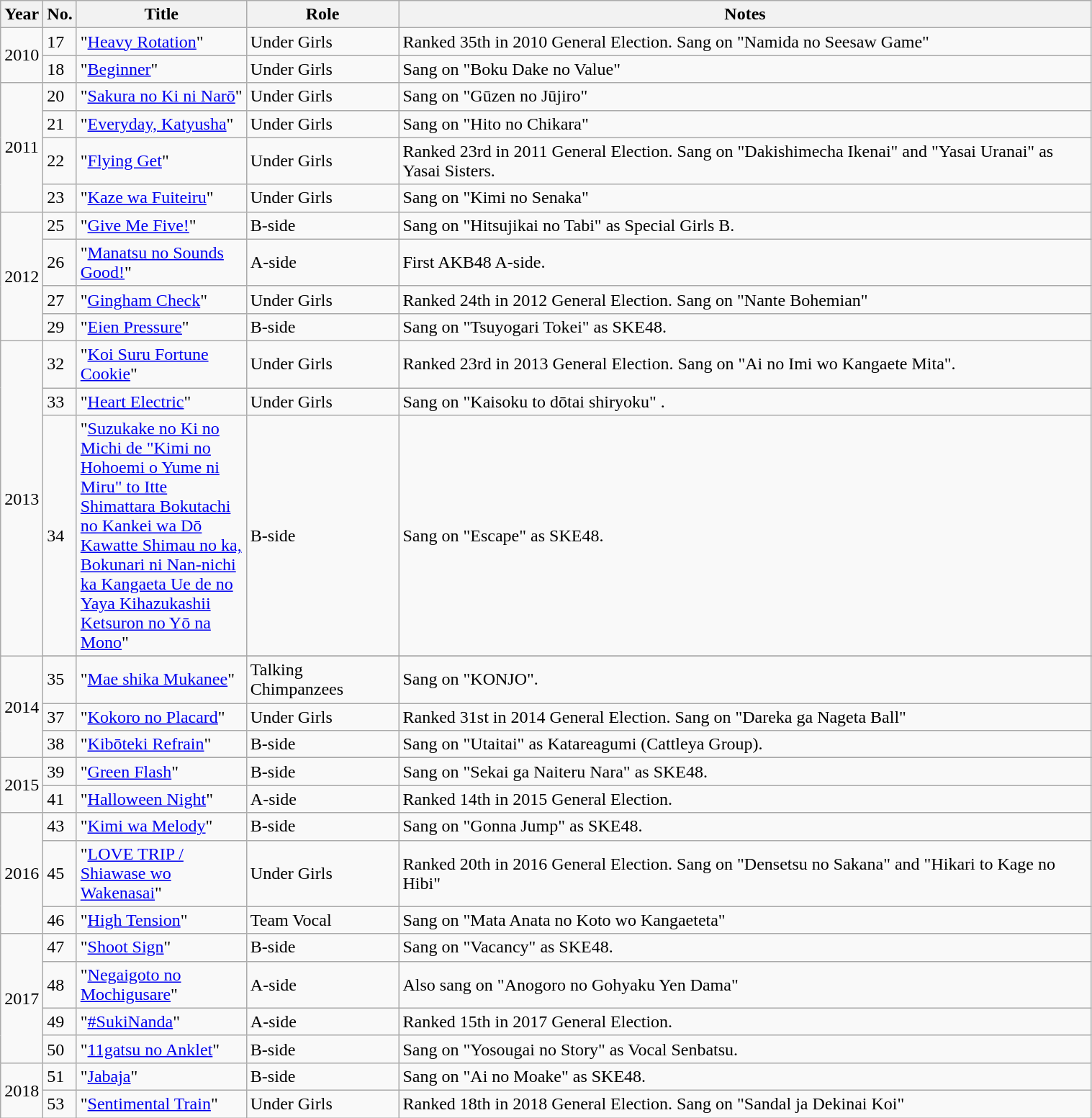<table class="wikitable sortable" style="width:80%;">
<tr>
<th>Year</th>
<th data-sort-type="number">No. </th>
<th style="width:150px;">Title </th>
<th>Role  </th>
<th class="unsortable">Notes </th>
</tr>
<tr>
<td rowspan=2 style="text-align:center">2010</td>
<td>17</td>
<td>"<a href='#'>Heavy Rotation</a>"</td>
<td>Under Girls</td>
<td>Ranked 35th in 2010 General Election. Sang on "Namida no Seesaw Game"</td>
</tr>
<tr>
<td>18</td>
<td>"<a href='#'>Beginner</a>"</td>
<td>Under Girls</td>
<td>Sang on "Boku Dake no Value"</td>
</tr>
<tr>
<td rowspan=4 style="text-align:center">2011</td>
<td>20</td>
<td>"<a href='#'>Sakura no Ki ni Narō</a>"</td>
<td>Under Girls</td>
<td>Sang on "Gūzen no Jūjiro"</td>
</tr>
<tr>
<td>21</td>
<td>"<a href='#'>Everyday, Katyusha</a>"</td>
<td>Under Girls</td>
<td>Sang on "Hito no Chikara"</td>
</tr>
<tr>
<td>22</td>
<td>"<a href='#'>Flying Get</a>"</td>
<td>Under Girls</td>
<td>Ranked 23rd in 2011 General Election. Sang on "Dakishimecha Ikenai" and "Yasai Uranai" as Yasai Sisters.</td>
</tr>
<tr>
<td>23</td>
<td>"<a href='#'>Kaze wa Fuiteiru</a>"</td>
<td>Under Girls</td>
<td>Sang on "Kimi no Senaka"</td>
</tr>
<tr>
<td rowspan=4 style="text-align:center">2012</td>
<td>25</td>
<td>"<a href='#'>Give Me Five!</a>"</td>
<td>B-side</td>
<td>Sang on "Hitsujikai no Tabi" as Special Girls B.</td>
</tr>
<tr>
<td>26</td>
<td>"<a href='#'>Manatsu no Sounds Good!</a>"</td>
<td>A-side</td>
<td>First AKB48 A-side.</td>
</tr>
<tr>
<td>27</td>
<td>"<a href='#'>Gingham Check</a>"</td>
<td>Under Girls</td>
<td>Ranked 24th in 2012 General Election. Sang on "Nante Bohemian"</td>
</tr>
<tr>
<td>29</td>
<td>"<a href='#'>Eien Pressure</a>"</td>
<td>B-side</td>
<td>Sang on "Tsuyogari Tokei" as SKE48.</td>
</tr>
<tr>
<td rowspan=3 style="text-align:center">2013</td>
<td>32</td>
<td>"<a href='#'>Koi Suru Fortune Cookie</a>"</td>
<td>Under Girls</td>
<td>Ranked 23rd in 2013 General Election. Sang on "Ai no Imi wo Kangaete Mita".</td>
</tr>
<tr>
<td>33</td>
<td>"<a href='#'>Heart Electric</a>"</td>
<td>Under Girls</td>
<td>Sang on "Kaisoku to dōtai shiryoku" .</td>
</tr>
<tr>
<td>34</td>
<td>"<a href='#'>Suzukake no Ki no Michi de "Kimi no Hohoemi o Yume ni Miru" to Itte Shimattara Bokutachi no Kankei wa Dō Kawatte Shimau no ka, Bokunari ni Nan-nichi ka Kangaeta Ue de no Yaya Kihazukashii Ketsuron no Yō na Mono</a>"</td>
<td>B-side</td>
<td>Sang on "Escape" as SKE48.</td>
</tr>
<tr>
<td rowspan=4 style="text-align:center">2014</td>
</tr>
<tr>
<td>35</td>
<td>"<a href='#'>Mae shika Mukanee</a>"</td>
<td>Talking Chimpanzees</td>
<td>Sang on "KONJO".</td>
</tr>
<tr>
<td>37</td>
<td>"<a href='#'>Kokoro no Placard</a>"</td>
<td>Under Girls</td>
<td>Ranked 31st in 2014 General Election. Sang on "Dareka ga Nageta Ball"</td>
</tr>
<tr>
<td>38</td>
<td>"<a href='#'>Kibōteki Refrain</a>"</td>
<td>B-side</td>
<td>Sang on "Utaitai" as Katareagumi (Cattleya Group).</td>
</tr>
<tr>
<td rowspan=3 style="text-align:center">2015</td>
</tr>
<tr>
<td>39</td>
<td>"<a href='#'>Green Flash</a>"</td>
<td>B-side</td>
<td>Sang on "Sekai ga Naiteru Nara" as SKE48.</td>
</tr>
<tr>
<td>41</td>
<td>"<a href='#'>Halloween Night</a>"</td>
<td>A-side</td>
<td>Ranked 14th in 2015 General Election.</td>
</tr>
<tr>
<td rowspan=3 style="text-align:center">2016</td>
<td>43</td>
<td>"<a href='#'>Kimi wa Melody</a>"</td>
<td>B-side</td>
<td>Sang on "Gonna Jump" as SKE48.</td>
</tr>
<tr>
<td>45</td>
<td>"<a href='#'>LOVE TRIP / Shiawase wo Wakenasai</a>"</td>
<td>Under Girls</td>
<td>Ranked 20th in 2016 General Election. Sang on "Densetsu no Sakana" and "Hikari to Kage no Hibi"</td>
</tr>
<tr>
<td>46</td>
<td>"<a href='#'>High Tension</a>"</td>
<td>Team Vocal</td>
<td>Sang on "Mata Anata no Koto wo Kangaeteta"</td>
</tr>
<tr>
<td rowspan=4 style="text-align:center">2017</td>
<td>47</td>
<td>"<a href='#'>Shoot Sign</a>"</td>
<td>B-side</td>
<td>Sang on "Vacancy" as SKE48.</td>
</tr>
<tr>
<td>48</td>
<td>"<a href='#'>Negaigoto no Mochigusare</a>"</td>
<td>A-side</td>
<td>Also sang on "Anogoro no Gohyaku Yen Dama"</td>
</tr>
<tr>
<td>49</td>
<td>"<a href='#'>#SukiNanda</a>"</td>
<td>A-side</td>
<td>Ranked 15th in 2017 General Election.</td>
</tr>
<tr>
<td>50</td>
<td>"<a href='#'>11gatsu no Anklet</a>"</td>
<td>B-side</td>
<td>Sang on "Yosougai no Story" as Vocal Senbatsu.</td>
</tr>
<tr>
<td rowspan=2 style="text-align:center">2018</td>
<td>51</td>
<td>"<a href='#'>Jabaja</a>"</td>
<td>B-side</td>
<td>Sang on "Ai no Moake" as SKE48.</td>
</tr>
<tr>
<td>53</td>
<td>"<a href='#'>Sentimental Train</a>"</td>
<td>Under Girls</td>
<td>Ranked 18th in 2018 General Election. Sang on "Sandal ja Dekinai Koi"</td>
</tr>
</table>
